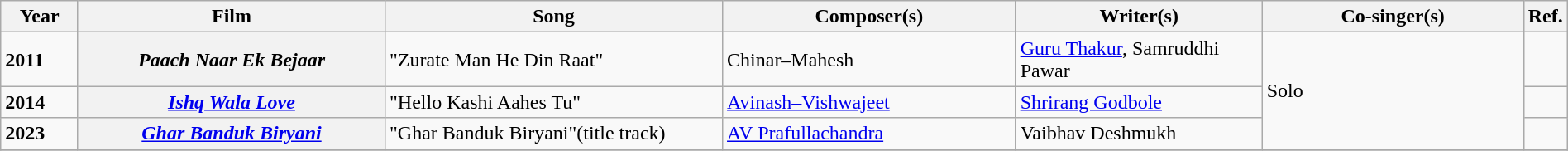<table class="wikitable plainrowheaders" width="100%" "textcolor:#000;">
<tr>
<th scope="col" width=5%><strong>Year</strong></th>
<th scope="col" width=20%><strong>Film</strong></th>
<th scope="col" width=22%><strong>Song</strong></th>
<th scope="col" width=19%><strong>Composer(s)</strong></th>
<th scope="col" width=16%><strong>Writer(s)</strong></th>
<th scope="col" width=17%><strong>Co-singer(s)</strong></th>
<th scope="col" width=1%><strong>Ref.</strong></th>
</tr>
<tr>
<td><strong>2011</strong></td>
<th scope="row"><strong><em>Paach Naar Ek Bejaar</em></strong></th>
<td>"Zurate Man He Din Raat"</td>
<td>Chinar–Mahesh</td>
<td><a href='#'>Guru Thakur</a>, Samruddhi Pawar</td>
<td rowspan="3">Solo</td>
<td></td>
</tr>
<tr>
<td><strong>2014</strong></td>
<th scope="row"><strong><em><a href='#'>Ishq Wala Love</a></em></strong></th>
<td>"Hello Kashi Aahes Tu"</td>
<td><a href='#'>Avinash–Vishwajeet</a></td>
<td><a href='#'>Shrirang Godbole</a></td>
<td></td>
</tr>
<tr>
<td><strong>2023</strong></td>
<th scope="row"><strong><em><a href='#'>Ghar Banduk Biryani</a></em></strong></th>
<td>"Ghar Banduk Biryani"(title track)</td>
<td><a href='#'>AV Prafullachandra</a></td>
<td>Vaibhav Deshmukh</td>
<td></td>
</tr>
<tr>
</tr>
</table>
